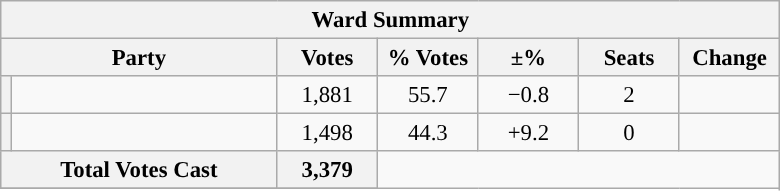<table class="wikitable" style="font-size: 95%;">
<tr>
<th colspan="7">Ward Summary</th>
</tr>
<tr>
<th colspan="2">Party</th>
<th style="width: 60px">Votes</th>
<th style="width: 60px">% Votes</th>
<th style="width: 60px">±%</th>
<th style="width: 60px">Seats</th>
<th style="width: 60px">Change</th>
</tr>
<tr>
<th style="background-color: "></th>
<td style="width: 170px"><a href='#'></a></td>
<td align="center">1,881</td>
<td align="center">55.7</td>
<td align="center">−0.8</td>
<td align="center">2</td>
<td align="center"></td>
</tr>
<tr>
<th style="background-color: "></th>
<td style="width: 170px"><a href='#'></a></td>
<td align="center">1,498</td>
<td align="center">44.3</td>
<td align="center">+9.2</td>
<td align="center">0</td>
<td align="center"></td>
</tr>
<tr style="background-color:#E9E9E9">
<th colspan="2">Total Votes Cast</th>
<th style="width: 60px">3,379</th>
</tr>
<tr style="background-color:#E9E9E9">
</tr>
</table>
